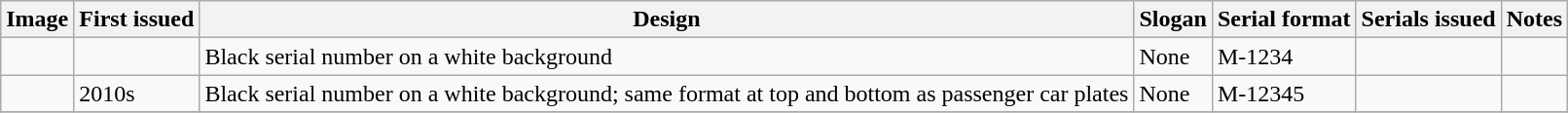<table class="wikitable">
<tr>
<th>Image</th>
<th>First issued</th>
<th>Design</th>
<th>Slogan</th>
<th>Serial format</th>
<th>Serials issued</th>
<th>Notes</th>
</tr>
<tr>
<td></td>
<td></td>
<td>Black serial number on a white background</td>
<td>None</td>
<td>M-1234</td>
<td></td>
<td></td>
</tr>
<tr>
<td></td>
<td>2010s</td>
<td>Black serial number on a white background; same format at top and bottom as passenger car plates</td>
<td>None</td>
<td>M-12345</td>
<td></td>
<td></td>
</tr>
<tr>
</tr>
</table>
